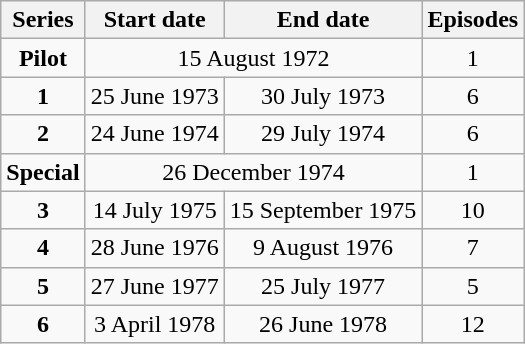<table class="wikitable" style="text-align:center;">
<tr>
<th>Series</th>
<th>Start date</th>
<th>End date</th>
<th>Episodes</th>
</tr>
<tr>
<td><strong>Pilot</strong></td>
<td colspan="2">15 August 1972</td>
<td>1</td>
</tr>
<tr>
<td><strong>1</strong></td>
<td>25 June 1973</td>
<td>30 July 1973</td>
<td>6</td>
</tr>
<tr>
<td><strong>2</strong></td>
<td>24 June 1974</td>
<td>29 July 1974</td>
<td>6</td>
</tr>
<tr>
<td><strong>Special</strong></td>
<td colspan="2">26 December 1974</td>
<td>1</td>
</tr>
<tr>
<td><strong>3</strong></td>
<td>14 July 1975</td>
<td>15 September 1975</td>
<td>10</td>
</tr>
<tr>
<td><strong>4</strong></td>
<td>28 June 1976</td>
<td>9 August 1976</td>
<td>7</td>
</tr>
<tr>
<td><strong>5</strong></td>
<td>27 June 1977</td>
<td>25 July 1977</td>
<td>5</td>
</tr>
<tr>
<td><strong>6</strong></td>
<td>3 April 1978</td>
<td>26 June 1978</td>
<td>12</td>
</tr>
</table>
